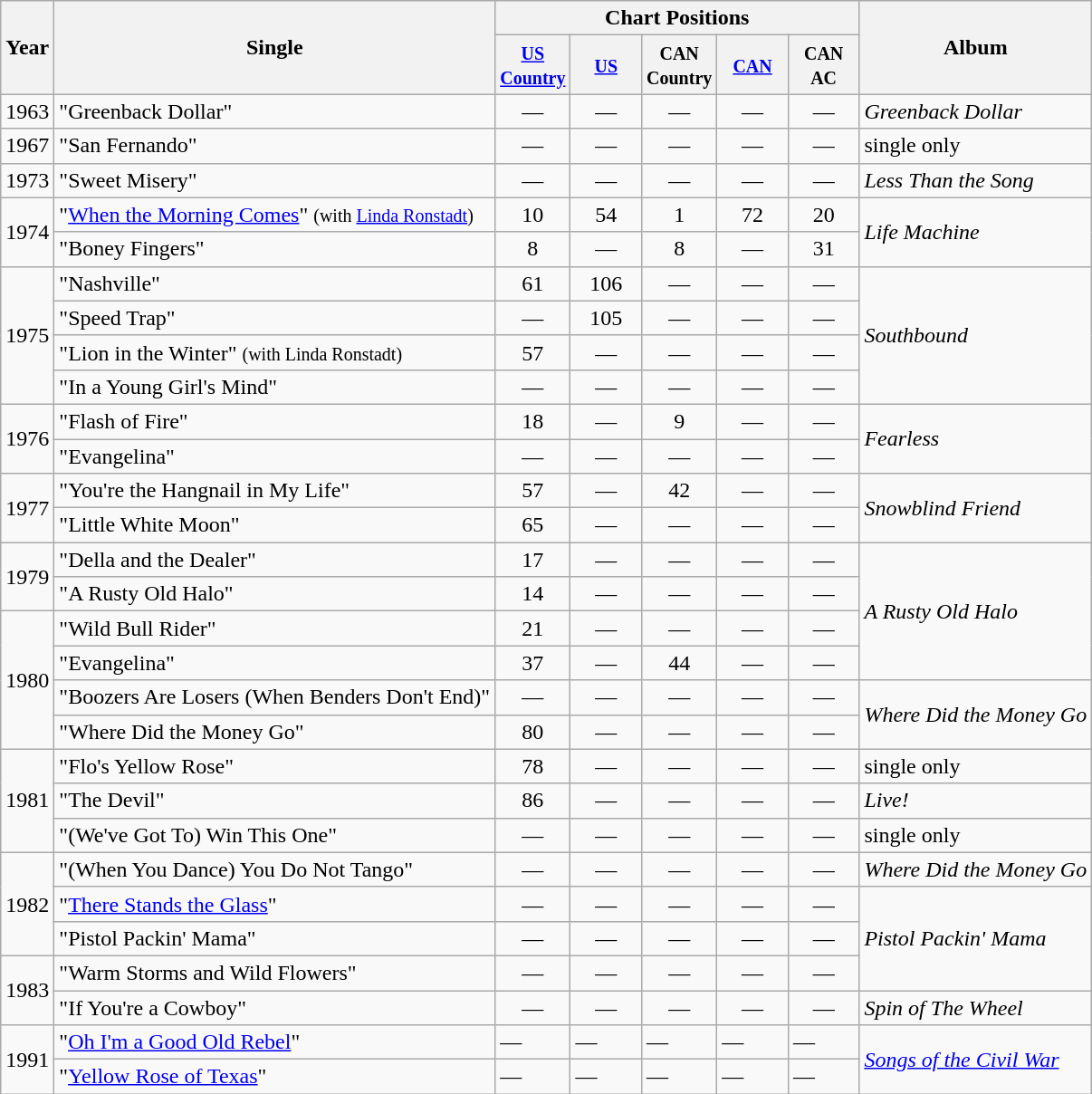<table class="wikitable">
<tr>
<th rowspan="2">Year</th>
<th rowspan="2">Single</th>
<th colspan="5">Chart Positions</th>
<th rowspan="2">Album</th>
</tr>
<tr>
<th style="width:45px;"><small><a href='#'>US Country</a></small></th>
<th style="width:45px;"><small><a href='#'>US</a></small><br></th>
<th style="width:45px;"><small>CAN Country</small></th>
<th style="width:45px;"><small><a href='#'>CAN</a></small></th>
<th style="width:45px;"><small>CAN AC</small></th>
</tr>
<tr>
<td>1963</td>
<td>"Greenback Dollar"</td>
<td style="text-align:center;">—</td>
<td style="text-align:center;">—</td>
<td style="text-align:center;">—</td>
<td style="text-align:center;">—</td>
<td style="text-align:center;">—</td>
<td><em>Greenback Dollar</em></td>
</tr>
<tr>
<td>1967</td>
<td>"San Fernando"</td>
<td style="text-align:center;">—</td>
<td style="text-align:center;">—</td>
<td style="text-align:center;">—</td>
<td style="text-align:center;">—</td>
<td style="text-align:center;">—</td>
<td>single only</td>
</tr>
<tr>
<td>1973</td>
<td>"Sweet Misery"</td>
<td style="text-align:center;">—</td>
<td style="text-align:center;">—</td>
<td style="text-align:center;">—</td>
<td style="text-align:center;">—</td>
<td style="text-align:center;">—</td>
<td><em>Less Than the Song</em></td>
</tr>
<tr>
<td rowspan="2">1974</td>
<td>"<a href='#'>When the Morning Comes</a>" <small>(with <a href='#'>Linda Ronstadt</a>)</small></td>
<td style="text-align:center;">10</td>
<td style="text-align:center;">54</td>
<td style="text-align:center;">1</td>
<td style="text-align:center;">72</td>
<td style="text-align:center;">20</td>
<td rowspan="2"><em>Life Machine</em></td>
</tr>
<tr>
<td>"Boney Fingers" </td>
<td style="text-align:center;">8</td>
<td style="text-align:center;">—</td>
<td style="text-align:center;">8</td>
<td style="text-align:center;">—</td>
<td style="text-align:center;">31</td>
</tr>
<tr>
<td rowspan="4">1975</td>
<td>"Nashville"</td>
<td style="text-align:center;">61</td>
<td style="text-align:center;">106</td>
<td style="text-align:center;">—</td>
<td style="text-align:center;">—</td>
<td style="text-align:center;">—</td>
<td rowspan="4"><em>Southbound</em></td>
</tr>
<tr>
<td>"Speed Trap"</td>
<td style="text-align:center;">—</td>
<td style="text-align:center;">105</td>
<td style="text-align:center;">—</td>
<td style="text-align:center;">—</td>
<td style="text-align:center;">—</td>
</tr>
<tr>
<td>"Lion in the Winter" <small>(with Linda Ronstadt)</small></td>
<td style="text-align:center;">57</td>
<td style="text-align:center;">—</td>
<td style="text-align:center;">—</td>
<td style="text-align:center;">—</td>
<td style="text-align:center;">—</td>
</tr>
<tr>
<td>"In a Young Girl's Mind"</td>
<td style="text-align:center;">—</td>
<td style="text-align:center;">—</td>
<td style="text-align:center;">—</td>
<td style="text-align:center;">—</td>
<td style="text-align:center;">—</td>
</tr>
<tr>
<td rowspan="2">1976</td>
<td>"Flash of Fire"</td>
<td style="text-align:center;">18</td>
<td style="text-align:center;">—</td>
<td style="text-align:center;">9</td>
<td style="text-align:center;">—</td>
<td style="text-align:center;">—</td>
<td rowspan="2"><em>Fearless</em></td>
</tr>
<tr>
<td>"Evangelina"</td>
<td style="text-align:center;">—</td>
<td style="text-align:center;">—</td>
<td style="text-align:center;">—</td>
<td style="text-align:center;">—</td>
<td style="text-align:center;">—</td>
</tr>
<tr>
<td rowspan="2">1977</td>
<td>"You're the Hangnail in My Life"</td>
<td style="text-align:center;">57</td>
<td style="text-align:center;">—</td>
<td style="text-align:center;">42</td>
<td style="text-align:center;">—</td>
<td style="text-align:center;">—</td>
<td rowspan="2"><em>Snowblind Friend</em></td>
</tr>
<tr>
<td>"Little White Moon"</td>
<td style="text-align:center;">65</td>
<td style="text-align:center;">—</td>
<td style="text-align:center;">—</td>
<td style="text-align:center;">—</td>
<td style="text-align:center;">—</td>
</tr>
<tr>
<td rowspan="2">1979</td>
<td>"Della and the Dealer"</td>
<td style="text-align:center;">17</td>
<td style="text-align:center;">—</td>
<td style="text-align:center;">—</td>
<td style="text-align:center;">—</td>
<td style="text-align:center;">—</td>
<td rowspan="4"><em>A Rusty Old Halo</em></td>
</tr>
<tr>
<td>"A Rusty Old Halo"</td>
<td style="text-align:center;">14</td>
<td style="text-align:center;">—</td>
<td style="text-align:center;">—</td>
<td style="text-align:center;">—</td>
<td style="text-align:center;">—</td>
</tr>
<tr>
<td rowspan="4">1980</td>
<td>"Wild Bull Rider"</td>
<td style="text-align:center;">21</td>
<td style="text-align:center;">—</td>
<td style="text-align:center;">—</td>
<td style="text-align:center;">—</td>
<td style="text-align:center;">—</td>
</tr>
<tr>
<td>"Evangelina"</td>
<td style="text-align:center;">37</td>
<td style="text-align:center;">—</td>
<td style="text-align:center;">44</td>
<td style="text-align:center;">—</td>
<td style="text-align:center;">—</td>
</tr>
<tr>
<td>"Boozers Are Losers (When Benders Don't End)"</td>
<td style="text-align:center;">—</td>
<td style="text-align:center;">—</td>
<td style="text-align:center;">—</td>
<td style="text-align:center;">—</td>
<td style="text-align:center;">—</td>
<td rowspan="2"><em>Where Did the Money Go</em></td>
</tr>
<tr>
<td>"Where Did the Money Go"</td>
<td style="text-align:center;">80</td>
<td style="text-align:center;">—</td>
<td style="text-align:center;">—</td>
<td style="text-align:center;">—</td>
<td style="text-align:center;">—</td>
</tr>
<tr>
<td rowspan="3">1981</td>
<td>"Flo's Yellow Rose"</td>
<td style="text-align:center;">78</td>
<td style="text-align:center;">—</td>
<td style="text-align:center;">—</td>
<td style="text-align:center;">—</td>
<td style="text-align:center;">—</td>
<td>single only</td>
</tr>
<tr>
<td>"The Devil"</td>
<td style="text-align:center;">86</td>
<td style="text-align:center;">—</td>
<td style="text-align:center;">—</td>
<td style="text-align:center;">—</td>
<td style="text-align:center;">—</td>
<td><em>Live!</em></td>
</tr>
<tr>
<td>"(We've Got To) Win This One"</td>
<td style="text-align:center;">—</td>
<td style="text-align:center;">—</td>
<td style="text-align:center;">—</td>
<td style="text-align:center;">—</td>
<td style="text-align:center;">—</td>
<td>single only</td>
</tr>
<tr>
<td rowspan="3">1982</td>
<td>"(When You Dance) You Do Not Tango"</td>
<td style="text-align:center;">—</td>
<td style="text-align:center;">—</td>
<td style="text-align:center;">—</td>
<td style="text-align:center;">—</td>
<td style="text-align:center;">—</td>
<td><em>Where Did the Money Go</em></td>
</tr>
<tr>
<td>"<a href='#'>There Stands the Glass</a>"</td>
<td style="text-align:center;">—</td>
<td style="text-align:center;">—</td>
<td style="text-align:center;">—</td>
<td style="text-align:center;">—</td>
<td style="text-align:center;">—</td>
<td rowspan="3"><em>Pistol Packin' Mama</em></td>
</tr>
<tr>
<td>"Pistol Packin' Mama"</td>
<td style="text-align:center;">—</td>
<td style="text-align:center;">—</td>
<td style="text-align:center;">—</td>
<td style="text-align:center;">—</td>
<td style="text-align:center;">—</td>
</tr>
<tr>
<td rowspan="2">1983</td>
<td>"Warm Storms and Wild Flowers"</td>
<td style="text-align:center;">—</td>
<td style="text-align:center;">—</td>
<td style="text-align:center;">—</td>
<td style="text-align:center;">—</td>
<td style="text-align:center;">—</td>
</tr>
<tr>
<td>"If You're a Cowboy"</td>
<td style="text-align:center;">—</td>
<td style="text-align:center;">—</td>
<td style="text-align:center;">—</td>
<td style="text-align:center;">—</td>
<td style="text-align:center;">—</td>
<td><em>Spin of The Wheel</em></td>
</tr>
<tr>
<td rowspan="2">1991</td>
<td>"<a href='#'>Oh I'm a Good Old Rebel</a>"</td>
<td>—</td>
<td>—</td>
<td>—</td>
<td>—</td>
<td>—</td>
<td rowspan="2"><em><a href='#'>Songs of the Civil War</a></em></td>
</tr>
<tr>
<td>"<a href='#'>Yellow Rose of Texas</a>"</td>
<td>—</td>
<td>—</td>
<td>—</td>
<td>—</td>
<td>—</td>
</tr>
</table>
